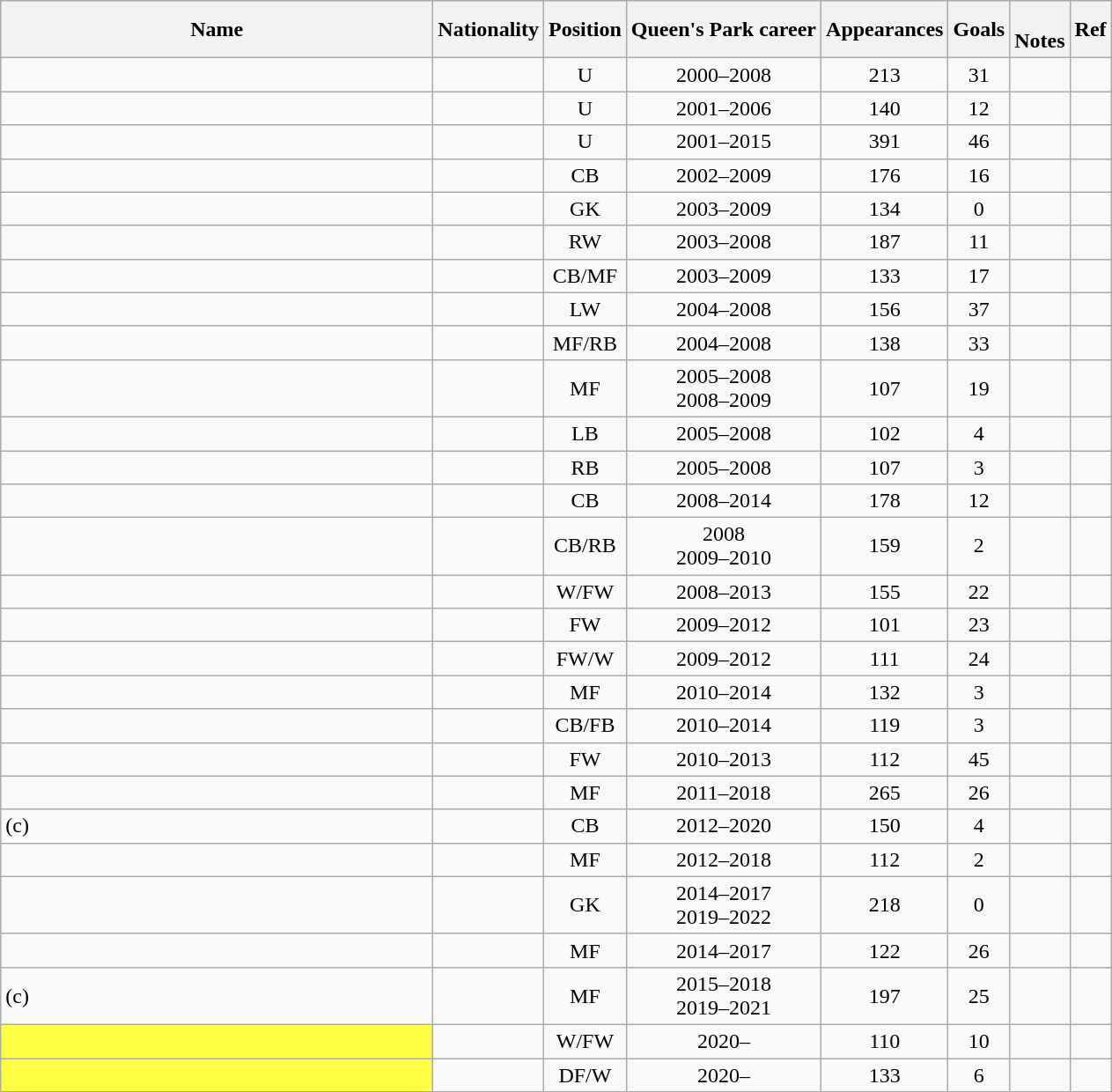<table class="wikitable sortable" style="text-align: center;">
<tr>
<th style="width:20em">Name</th>
<th>Nationality</th>
<th>Position</th>
<th>Queen's Park career</th>
<th>Appearances</th>
<th>Goals</th>
<th><br>Notes</th>
<th>Ref</th>
</tr>
<tr>
<td style="text-align:left;"></td>
<td style="text-align:left;"></td>
<td>U</td>
<td>2000–2008</td>
<td>213</td>
<td>31</td>
<td></td>
<td></td>
</tr>
<tr>
<td style="text-align:left;"></td>
<td style="text-align:left;"></td>
<td>U</td>
<td>2001–2006</td>
<td>140</td>
<td>12</td>
<td></td>
<td></td>
</tr>
<tr>
<td style="text-align:left;"></td>
<td style="text-align:left;"></td>
<td>U</td>
<td>2001–2015</td>
<td>391</td>
<td>46</td>
<td></td>
<td></td>
</tr>
<tr>
<td style="text-align:left;"></td>
<td style="text-align:left;"></td>
<td>CB</td>
<td>2002–2009</td>
<td>176</td>
<td>16</td>
<td></td>
<td></td>
</tr>
<tr>
<td style="text-align:left;"></td>
<td style="text-align:left;"></td>
<td>GK</td>
<td>2003–2009</td>
<td>134</td>
<td>0</td>
<td></td>
<td></td>
</tr>
<tr>
<td style="text-align:left;"></td>
<td style="text-align:left;"></td>
<td>RW</td>
<td>2003–2008</td>
<td>187</td>
<td>11</td>
<td></td>
<td></td>
</tr>
<tr>
<td style="text-align:left;"></td>
<td style="text-align:left;"></td>
<td>CB/MF</td>
<td>2003–2009</td>
<td>133</td>
<td>17</td>
<td></td>
<td></td>
</tr>
<tr>
<td style="text-align:left;"></td>
<td style="text-align:left;"></td>
<td>LW</td>
<td>2004–2008</td>
<td>156</td>
<td>37</td>
<td></td>
<td></td>
</tr>
<tr>
<td style="text-align:left;"></td>
<td style="text-align:left;"></td>
<td>MF/RB</td>
<td>2004–2008</td>
<td>138</td>
<td>33</td>
<td></td>
<td></td>
</tr>
<tr>
<td style="text-align:left;"></td>
<td style="text-align:left;"></td>
<td>MF</td>
<td>2005–2008<br>2008–2009</td>
<td>107</td>
<td>19</td>
<td></td>
<td></td>
</tr>
<tr>
<td style="text-align:left;"></td>
<td style="text-align:left;"></td>
<td>LB</td>
<td>2005–2008</td>
<td>102</td>
<td>4</td>
<td></td>
<td></td>
</tr>
<tr>
<td style="text-align:left;"></td>
<td style="text-align:left;"></td>
<td>RB</td>
<td>2005–2008</td>
<td>107</td>
<td>3</td>
<td></td>
<td></td>
</tr>
<tr>
<td style="text-align:left;"></td>
<td style="text-align:left;"></td>
<td>CB</td>
<td>2008–2014</td>
<td>178</td>
<td>12</td>
<td></td>
<td></td>
</tr>
<tr>
<td style="text-align:left;"></td>
<td style="text-align:left;"></td>
<td>CB/RB</td>
<td>2008<br>2009–2010</td>
<td>159</td>
<td>2</td>
<td></td>
<td></td>
</tr>
<tr>
<td style="text-align:left;"></td>
<td style="text-align:left;"></td>
<td>W/FW</td>
<td>2008–2013</td>
<td>155</td>
<td>22</td>
<td></td>
<td></td>
</tr>
<tr>
<td style="text-align:left;"></td>
<td style="text-align:left;"></td>
<td>FW</td>
<td>2009–2012</td>
<td>101</td>
<td>23</td>
<td></td>
<td></td>
</tr>
<tr>
<td style="text-align:left;"></td>
<td style="text-align:left;"></td>
<td>FW/W</td>
<td>2009–2012</td>
<td>111</td>
<td>24</td>
<td></td>
<td></td>
</tr>
<tr>
<td style="text-align:left;"></td>
<td style="text-align:left;"></td>
<td>MF</td>
<td>2010–2014</td>
<td>132</td>
<td>3</td>
<td></td>
<td></td>
</tr>
<tr>
<td style="text-align:left;"></td>
<td style="text-align:left;"></td>
<td>CB/FB</td>
<td>2010–2014</td>
<td>119</td>
<td>3</td>
<td></td>
<td></td>
</tr>
<tr>
<td style="text-align:left;"></td>
<td style="text-align:left;"></td>
<td>FW</td>
<td>2010–2013</td>
<td>112</td>
<td>45</td>
<td></td>
<td></td>
</tr>
<tr>
<td style="text-align:left;"></td>
<td style="text-align:left;"></td>
<td>MF</td>
<td>2011–2018</td>
<td>265</td>
<td>26</td>
<td></td>
<td></td>
</tr>
<tr>
<td style="text-align:left;"> (c)</td>
<td style="text-align:left;"></td>
<td>CB</td>
<td>2012–2020</td>
<td>150</td>
<td>4</td>
<td></td>
<td></td>
</tr>
<tr>
<td style="text-align:left;"></td>
<td style="text-align:left;"></td>
<td>MF</td>
<td>2012–2018</td>
<td>112</td>
<td>2</td>
<td></td>
<td></td>
</tr>
<tr>
<td style="text-align:left;"></td>
<td style="text-align:left;"></td>
<td>GK</td>
<td>2014–2017<br>2019–2022</td>
<td>218</td>
<td>0</td>
<td></td>
<td></td>
</tr>
<tr>
<td style="text-align:left;"></td>
<td style="text-align:left;"></td>
<td>MF</td>
<td>2014–2017</td>
<td>122</td>
<td>26</td>
<td></td>
<td></td>
</tr>
<tr>
<td style="text-align:left;"> (c)</td>
<td style="text-align:left;"></td>
<td>MF</td>
<td>2015–2018<br>2019–2021</td>
<td>197</td>
<td>25</td>
<td></td>
<td></td>
</tr>
<tr>
<td style="text-align:left; background:#ff4;"> </td>
<td style="text-align:left;"></td>
<td>W/FW</td>
<td>2020–</td>
<td>110</td>
<td>10</td>
<td></td>
<td></td>
</tr>
<tr>
<td style="text-align:left; background:#ff4;"> </td>
<td style="text-align:left;"></td>
<td>DF/W</td>
<td>2020–</td>
<td>133</td>
<td>6</td>
<td></td>
<td></td>
</tr>
</table>
